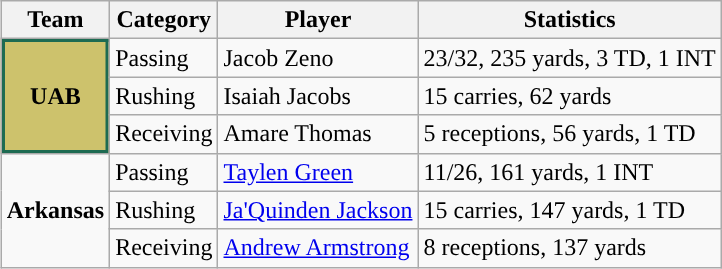<table class="wikitable" style="float: right;">
<tr>
<th>Team</th>
<th>Category</th>
<th>Player</th>
<th>Statistics</th>
</tr>
<tr>
<td rowspan=3 style="background-color:#CDC26C;color:#000000;box-shadow: inset 2px 2px 0 #1E6B52, inset -2px -2px 0 #1E6B52; text-align:center;"><strong>UAB</strong></td>
<td>Passing</td>
<td>Jacob Zeno</td>
<td>23/32, 235 yards, 3 TD, 1 INT</td>
</tr>
<tr>
<td>Rushing</td>
<td>Isaiah Jacobs</td>
<td>15 carries, 62 yards</td>
</tr>
<tr>
<td>Receiving</td>
<td>Amare Thomas</td>
<td>5 receptions, 56 yards, 1 TD</td>
</tr>
<tr>
<td rowspan=3><strong>Arkansas</strong></td>
<td>Passing</td>
<td><a href='#'>Taylen Green</a></td>
<td>11/26, 161 yards, 1 INT</td>
</tr>
<tr>
<td>Rushing</td>
<td><a href='#'>Ja'Quinden Jackson</a></td>
<td>15 carries, 147 yards, 1 TD</td>
</tr>
<tr>
<td>Receiving</td>
<td><a href='#'>Andrew Armstrong</a></td>
<td>8 receptions, 137 yards</td>
</tr>
</table>
